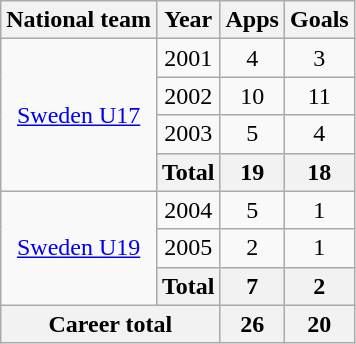<table class="wikitable" style="text-align:center">
<tr>
<th>National team</th>
<th>Year</th>
<th>Apps</th>
<th>Goals</th>
</tr>
<tr>
<td rowspan="4"><a href='#'>Sweden U17</a></td>
<td>2001</td>
<td>4</td>
<td>3</td>
</tr>
<tr>
<td>2002</td>
<td>10</td>
<td>11</td>
</tr>
<tr>
<td>2003</td>
<td>5</td>
<td>4</td>
</tr>
<tr>
<th>Total</th>
<th>19</th>
<th>18</th>
</tr>
<tr>
<td rowspan="3"><a href='#'>Sweden U19</a></td>
<td>2004</td>
<td>5</td>
<td>1</td>
</tr>
<tr>
<td>2005</td>
<td>2</td>
<td>1</td>
</tr>
<tr>
<th>Total</th>
<th>7</th>
<th>2</th>
</tr>
<tr>
<th colspan="2">Career total</th>
<th>26</th>
<th>20</th>
</tr>
</table>
